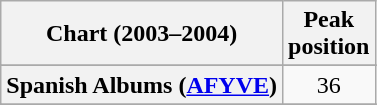<table class="wikitable sortable plainrowheaders" style="text-align:center">
<tr>
<th scope="col">Chart (2003–2004)</th>
<th scope="col">Peak<br>position</th>
</tr>
<tr>
</tr>
<tr>
</tr>
<tr>
</tr>
<tr>
</tr>
<tr>
</tr>
<tr>
<th scope="row">Spanish Albums (<a href='#'>AFYVE</a>)</th>
<td>36</td>
</tr>
<tr>
</tr>
<tr>
</tr>
</table>
